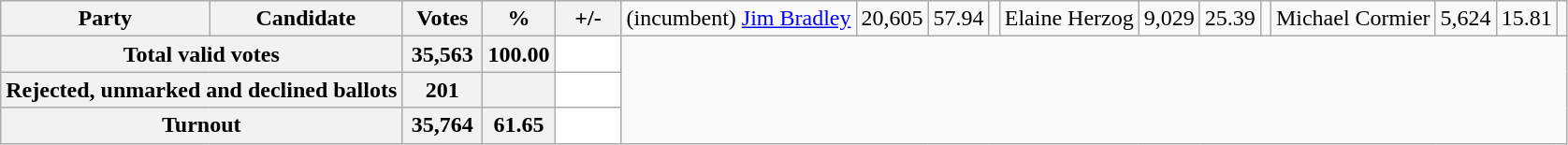<table class="wikitable">
<tr>
<th colspan="2" style="width: 130px">Party</th>
<th style="width: 130px">Candidate</th>
<th style="width: 50px">Votes</th>
<th style="width: 40px">%</th>
<th style="width: 40px">+/-<br></th>
<td>(incumbent) <a href='#'>Jim Bradley</a></td>
<td align="right">20,605</td>
<td align="right">57.94</td>
<td align="right"><br></td>
<td>Elaine Herzog</td>
<td align="right">9,029</td>
<td align="right">25.39</td>
<td align="right"><br></td>
<td>Michael Cormier</td>
<td align="right">5,624</td>
<td align="right">15.81</td>
<td align="right"><br></td>
</tr>
<tr bgcolor="white">
<th align="right" colspan=3>Total valid votes</th>
<th align="right">35,563</th>
<th align="right">100.00</th>
<td align="right"></td>
</tr>
<tr bgcolor="white">
<th align="right" colspan=3>Rejected, unmarked and declined ballots</th>
<th align="right">201</th>
<th align="right"></th>
<td align="right"></td>
</tr>
<tr bgcolor="white">
<th align="right" colspan=3>Turnout</th>
<th align="right">35,764</th>
<th align="right">61.65</th>
<td align="right"></td>
</tr>
</table>
